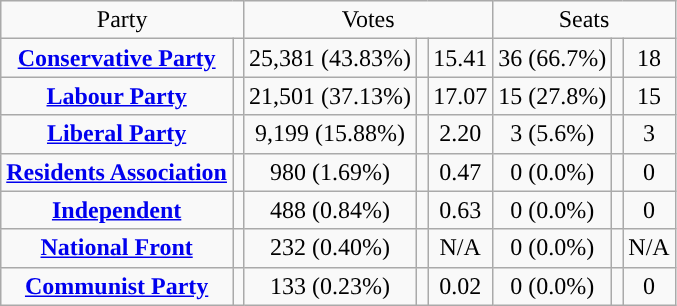<table class=wikitable style="text-align:center;">
<tr>
<td colspan=2>Party</td>
<td colspan=3>Votes</td>
<td colspan=3>Seats</td>
</tr>
<tr>
<td><strong><a href='#'>Conservative Party</a></strong></td>
<td style="background:"></td>
<td>25,381 (43.83%)</td>
<td></td>
<td> 15.41</td>
<td>36 (66.7%)</td>
<td></td>
<td> 18</td>
</tr>
<tr>
<td><strong><a href='#'>Labour Party</a></strong></td>
<td style="background:"></td>
<td>21,501 (37.13%)</td>
<td></td>
<td> 17.07</td>
<td>15 (27.8%)</td>
<td></td>
<td> 15</td>
</tr>
<tr>
<td><strong><a href='#'>Liberal Party</a></strong></td>
<td style="background:"></td>
<td>9,199 (15.88%)</td>
<td></td>
<td> 2.20</td>
<td>3  (5.6%)</td>
<td></td>
<td> 3</td>
</tr>
<tr>
<td><strong><a href='#'>Residents Association</a></strong></td>
<td style="background:"></td>
<td>980 (1.69%)</td>
<td></td>
<td> 0.47</td>
<td>0 (0.0%)</td>
<td></td>
<td> 0</td>
</tr>
<tr>
<td><strong><a href='#'>Independent</a></strong></td>
<td style="background:"></td>
<td>488 (0.84%)</td>
<td></td>
<td> 0.63</td>
<td>0  (0.0%)</td>
<td></td>
<td> 0</td>
</tr>
<tr>
<td><strong><a href='#'>National Front</a></strong></td>
<td style="background:"></td>
<td>232 (0.40%)</td>
<td></td>
<td>N/A</td>
<td>0  (0.0%)</td>
<td></td>
<td>N/A</td>
</tr>
<tr>
<td><strong><a href='#'>Communist Party</a></strong></td>
<td style="background:"></td>
<td>133 (0.23%)</td>
<td></td>
<td> 0.02</td>
<td>0  (0.0%)</td>
<td></td>
<td> 0</td>
</tr>
</table>
